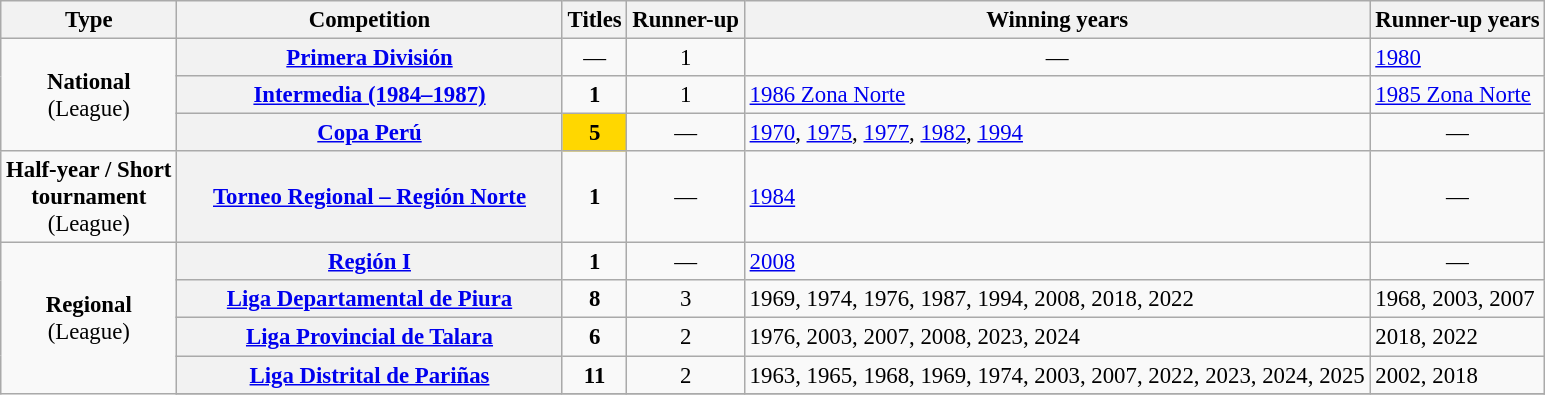<table class="wikitable plainrowheaders" style="font-size:95%; text-align:center;">
<tr>
<th>Type</th>
<th width=250px>Competition</th>
<th>Titles</th>
<th>Runner-up</th>
<th>Winning years</th>
<th>Runner-up years</th>
</tr>
<tr>
<td rowspan=3><strong>National</strong><br>(League)</td>
<th scope=col><a href='#'>Primera División</a></th>
<td style="text-align:center;">—</td>
<td>1</td>
<td style="text-align:center;">—</td>
<td align="left"><a href='#'>1980</a></td>
</tr>
<tr>
<th scope=col><a href='#'>Intermedia (1984–1987)</a></th>
<td><strong>1</strong></td>
<td>1</td>
<td align="left"><a href='#'>1986 Zona Norte</a></td>
<td align="left"><a href='#'>1985 Zona Norte</a></td>
</tr>
<tr>
<th scope=col><a href='#'>Copa Perú</a></th>
<td bgcolor="gold"><strong>5</strong></td>
<td style="text-align:center;">—</td>
<td align="left"><a href='#'>1970</a>, <a href='#'>1975</a>, <a href='#'>1977</a>, <a href='#'>1982</a>, <a href='#'>1994</a></td>
<td style="text-align:center;">—</td>
</tr>
<tr>
<td rowspan=1><strong>Half-year / Short<br>tournament</strong><br>(League)</td>
<th scope=col><a href='#'>Torneo Regional – Región Norte</a></th>
<td><strong>1</strong></td>
<td style="text-align:center;">—</td>
<td align="left"><a href='#'>1984</a></td>
<td style="text-align:center;">—</td>
</tr>
<tr>
<td rowspan=5><strong>Regional</strong><br>(League)</td>
<th scope=col><a href='#'>Región I</a></th>
<td><strong>1</strong></td>
<td style="text-align:center;">—</td>
<td align="left"><a href='#'>2008</a></td>
<td style="text-align:center;">—</td>
</tr>
<tr>
<th scope=col><a href='#'>Liga Departamental de Piura</a></th>
<td><strong>8</strong></td>
<td>3</td>
<td align="left">1969, 1974, 1976, 1987, 1994, 2008, 2018, 2022</td>
<td align="left">1968, 2003, 2007</td>
</tr>
<tr>
<th scope=col><a href='#'>Liga Provincial de Talara</a></th>
<td><strong>6</strong></td>
<td>2</td>
<td align="left">1976, 2003, 2007, 2008, 2023, 2024</td>
<td align="left">2018, 2022</td>
</tr>
<tr>
<th scope=col><a href='#'>Liga Distrital de Pariñas</a></th>
<td><strong>11</strong></td>
<td>2</td>
<td align="left">1963, 1965, 1968, 1969, 1974, 2003, 2007, 2022, 2023, 2024, 2025</td>
<td align="left">2002, 2018</td>
</tr>
<tr>
</tr>
</table>
